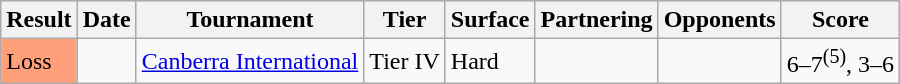<table class="sortable wikitable">
<tr style="background:#efefef;">
<th>Result</th>
<th>Date</th>
<th>Tournament</th>
<th>Tier</th>
<th>Surface</th>
<th>Partnering</th>
<th>Opponents</th>
<th class="unsortable">Score</th>
</tr>
<tr>
<td style="background:#FFA07A;">Loss</td>
<td></td>
<td><a href='#'>Canberra International</a></td>
<td>Tier IV</td>
<td>Hard</td>
<td> </td>
<td>  <br>  </td>
<td>6–7<sup>(5)</sup>, 3–6</td>
</tr>
</table>
